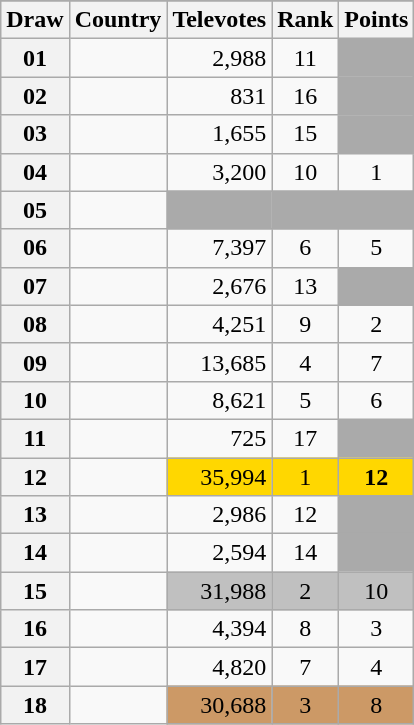<table class="sortable wikitable collapsible plainrowheaders" style="text-align:center;">
<tr>
</tr>
<tr>
<th scope="col">Draw</th>
<th scope="col">Country</th>
<th scope="col">Televotes</th>
<th scope="col">Rank</th>
<th scope="col">Points</th>
</tr>
<tr>
<th scope="row" style="text-align:center;">01</th>
<td style="text-align:left;"></td>
<td style="text-align:right;">2,988</td>
<td>11</td>
<td style="background:#AAAAAA;"></td>
</tr>
<tr>
<th scope="row" style="text-align:center;">02</th>
<td style="text-align:left;"></td>
<td style="text-align:right;">831</td>
<td>16</td>
<td style="background:#AAAAAA;"></td>
</tr>
<tr>
<th scope="row" style="text-align:center;">03</th>
<td style="text-align:left;"></td>
<td style="text-align:right;">1,655</td>
<td>15</td>
<td style="background:#AAAAAA;"></td>
</tr>
<tr>
<th scope="row" style="text-align:center;">04</th>
<td style="text-align:left;"></td>
<td style="text-align:right;">3,200</td>
<td>10</td>
<td>1</td>
</tr>
<tr class="sortbottom">
<th scope="row" style="text-align:center;">05</th>
<td style="text-align:left;"></td>
<td style="background:#AAAAAA;"></td>
<td style="background:#AAAAAA;"></td>
<td style="background:#AAAAAA;"></td>
</tr>
<tr>
<th scope="row" style="text-align:center;">06</th>
<td style="text-align:left;"></td>
<td style="text-align:right;">7,397</td>
<td>6</td>
<td>5</td>
</tr>
<tr>
<th scope="row" style="text-align:center;">07</th>
<td style="text-align:left;"></td>
<td style="text-align:right;">2,676</td>
<td>13</td>
<td style="background:#AAAAAA;"></td>
</tr>
<tr>
<th scope="row" style="text-align:center;">08</th>
<td style="text-align:left;"></td>
<td style="text-align:right;">4,251</td>
<td>9</td>
<td>2</td>
</tr>
<tr>
<th scope="row" style="text-align:center;">09</th>
<td style="text-align:left;"></td>
<td style="text-align:right;">13,685</td>
<td>4</td>
<td>7</td>
</tr>
<tr>
<th scope="row" style="text-align:center;">10</th>
<td style="text-align:left;"></td>
<td style="text-align:right;">8,621</td>
<td>5</td>
<td>6</td>
</tr>
<tr>
<th scope="row" style="text-align:center;">11</th>
<td style="text-align:left;"></td>
<td style="text-align:right;">725</td>
<td>17</td>
<td style="background:#AAAAAA;"></td>
</tr>
<tr>
<th scope="row" style="text-align:center;">12</th>
<td style="text-align:left;"></td>
<td style="text-align:right; background:gold;">35,994</td>
<td style="background:gold;">1</td>
<td style="background:gold;"><strong>12</strong></td>
</tr>
<tr>
<th scope="row" style="text-align:center;">13</th>
<td style="text-align:left;"></td>
<td style="text-align:right;">2,986</td>
<td>12</td>
<td style="background:#AAAAAA;"></td>
</tr>
<tr>
<th scope="row" style="text-align:center;">14</th>
<td style="text-align:left;"></td>
<td style="text-align:right;">2,594</td>
<td>14</td>
<td style="background:#AAAAAA;"></td>
</tr>
<tr>
<th scope="row" style="text-align:center;">15</th>
<td style="text-align:left;"></td>
<td style="text-align:right; background:silver;">31,988</td>
<td style="background:silver;">2</td>
<td style="background:silver;">10</td>
</tr>
<tr>
<th scope="row" style="text-align:center;">16</th>
<td style="text-align:left;"></td>
<td style="text-align:right;">4,394</td>
<td>8</td>
<td>3</td>
</tr>
<tr>
<th scope="row" style="text-align:center;">17</th>
<td style="text-align:left;"></td>
<td style="text-align:right;">4,820</td>
<td>7</td>
<td>4</td>
</tr>
<tr>
<th scope="row" style="text-align:center;">18</th>
<td style="text-align:left;"></td>
<td style="text-align:right; background:#CC9966;">30,688</td>
<td style="background:#CC9966;">3</td>
<td style="background:#CC9966;">8</td>
</tr>
</table>
